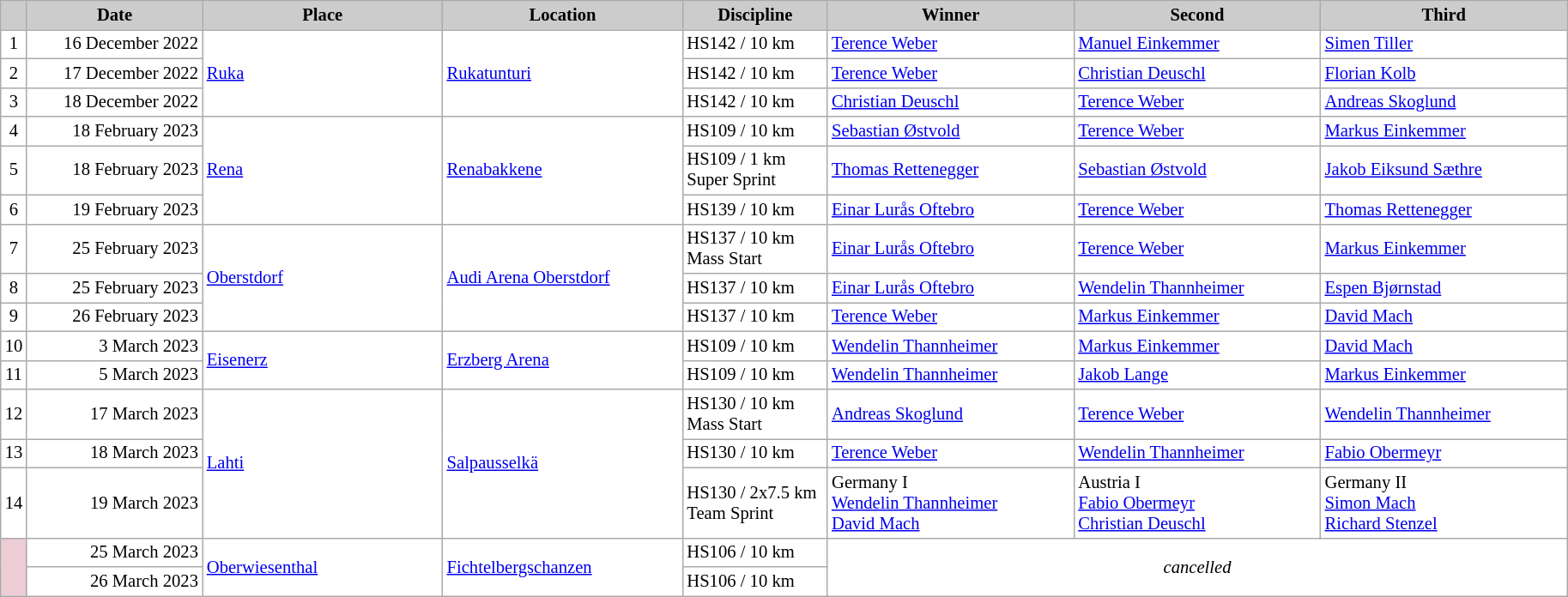<table class="wikitable plainrowheaders" style="background:#fff; font-size:86%; line-height:16px; border:grey solid 1px; border-collapse:collapse;">
<tr>
<th scope="col" style="background:#ccc; width=20 px;"></th>
<th scope="col" style="background:#ccc; width:130px;">Date</th>
<th scope="col" style="background:#ccc; width:180px;">Place</th>
<th scope="col" style="background:#ccc; width:180px;">Location</th>
<th scope="col" style="background:#ccc; width:106px;">Discipline</th>
<th scope="col" style="background:#ccc; width:185px;">Winner</th>
<th scope="col" style="background:#ccc; width:185px;">Second</th>
<th scope="col" style="background:#ccc; width:185px;">Third</th>
</tr>
<tr>
<td align="center">1</td>
<td align="right">16 December 2022</td>
<td rowspan=3> <a href='#'>Ruka</a></td>
<td rowspan=3><a href='#'>Rukatunturi</a></td>
<td>HS142 / 10 km</td>
<td> <a href='#'>Terence Weber</a></td>
<td> <a href='#'>Manuel Einkemmer</a></td>
<td> <a href='#'>Simen Tiller</a></td>
</tr>
<tr>
<td align="center">2</td>
<td align="right">17 December 2022</td>
<td>HS142 / 10 km</td>
<td> <a href='#'>Terence Weber</a></td>
<td> <a href='#'>Christian Deuschl</a></td>
<td> <a href='#'>Florian Kolb</a></td>
</tr>
<tr>
<td align="center">3</td>
<td align="right">18 December 2022</td>
<td>HS142 / 10 km</td>
<td> <a href='#'>Christian Deuschl</a></td>
<td> <a href='#'>Terence Weber</a></td>
<td> <a href='#'>Andreas Skoglund</a></td>
</tr>
<tr>
<td align="center">4</td>
<td align="right">18 February 2023</td>
<td rowspan=3> <a href='#'>Rena</a></td>
<td rowspan=3><a href='#'>Renabakkene</a></td>
<td>HS109 / 10 km</td>
<td> <a href='#'>Sebastian Østvold</a></td>
<td> <a href='#'>Terence Weber</a></td>
<td> <a href='#'>Markus Einkemmer</a></td>
</tr>
<tr>
<td align="center">5</td>
<td align="right">18 February 2023</td>
<td>HS109 / 1 km Super Sprint</td>
<td> <a href='#'>Thomas Rettenegger</a></td>
<td> <a href='#'>Sebastian Østvold</a></td>
<td> <a href='#'>Jakob Eiksund Sæthre</a></td>
</tr>
<tr>
<td align="center">6</td>
<td align="right">19 February 2023</td>
<td>HS139 / 10 km</td>
<td> <a href='#'>Einar Lurås Oftebro</a></td>
<td> <a href='#'>Terence Weber</a></td>
<td> <a href='#'>Thomas Rettenegger</a></td>
</tr>
<tr>
<td align="center">7</td>
<td align="right">25 February 2023</td>
<td rowspan=3> <a href='#'>Oberstdorf</a></td>
<td rowspan=3><a href='#'>Audi Arena Oberstdorf</a></td>
<td>HS137 / 10 km Mass Start</td>
<td> <a href='#'>Einar Lurås Oftebro</a></td>
<td> <a href='#'>Terence Weber</a></td>
<td> <a href='#'>Markus Einkemmer</a></td>
</tr>
<tr>
<td align="center">8</td>
<td align="right">25 February 2023</td>
<td>HS137 / 10 km</td>
<td> <a href='#'>Einar Lurås Oftebro</a></td>
<td> <a href='#'>Wendelin Thannheimer</a></td>
<td> <a href='#'>Espen Bjørnstad</a></td>
</tr>
<tr>
<td align="center">9</td>
<td align="right">26 February 2023</td>
<td>HS137 / 10 km</td>
<td> <a href='#'>Terence Weber</a></td>
<td> <a href='#'>Markus Einkemmer</a></td>
<td> <a href='#'>David Mach</a></td>
</tr>
<tr>
<td align="center">10</td>
<td align="right">3 March 2023</td>
<td rowspan=2> <a href='#'>Eisenerz</a></td>
<td rowspan=2><a href='#'>Erzberg Arena</a></td>
<td>HS109 / 10 km</td>
<td> <a href='#'>Wendelin Thannheimer</a></td>
<td> <a href='#'>Markus Einkemmer</a></td>
<td> <a href='#'>David Mach</a></td>
</tr>
<tr>
<td align="center">11</td>
<td align="right">5 March 2023</td>
<td>HS109 / 10 km</td>
<td> <a href='#'>Wendelin Thannheimer</a></td>
<td> <a href='#'>Jakob Lange</a></td>
<td> <a href='#'>Markus Einkemmer</a></td>
</tr>
<tr>
<td align="center">12</td>
<td align="right">17 March 2023</td>
<td rowspan=3> <a href='#'>Lahti</a></td>
<td rowspan=3><a href='#'>Salpausselkä</a></td>
<td>HS130 / 10 km Mass Start</td>
<td> <a href='#'>Andreas Skoglund</a></td>
<td> <a href='#'>Terence Weber</a></td>
<td> <a href='#'>Wendelin Thannheimer</a></td>
</tr>
<tr>
<td align="center">13</td>
<td align="right">18 March 2023</td>
<td>HS130 / 10 km</td>
<td> <a href='#'>Terence Weber</a></td>
<td> <a href='#'>Wendelin Thannheimer</a></td>
<td> <a href='#'>Fabio Obermeyr</a></td>
</tr>
<tr>
<td align="center">14</td>
<td align="right">19 March 2023</td>
<td>HS130 / 2x7.5 km Team Sprint</td>
<td> Germany I <br> <a href='#'>Wendelin Thannheimer</a> <br> <a href='#'>David Mach</a></td>
<td> Austria I <br> <a href='#'>Fabio Obermeyr</a> <br> <a href='#'>Christian Deuschl</a></td>
<td> Germany II <br> <a href='#'>Simon Mach</a> <br> <a href='#'>Richard Stenzel</a></td>
</tr>
<tr>
<td rowspan=2 bgcolor="EDCCD5"></td>
<td align="right">25 March 2023</td>
<td rowspan=2> <a href='#'>Oberwiesenthal</a></td>
<td rowspan=2><a href='#'>Fichtelbergschanzen</a></td>
<td>HS106 / 10 km</td>
<td rowspan=2 colspan=3 align=center><em>cancelled</em></td>
</tr>
<tr>
<td align="right">26 March 2023</td>
<td>HS106 / 10 km</td>
</tr>
</table>
